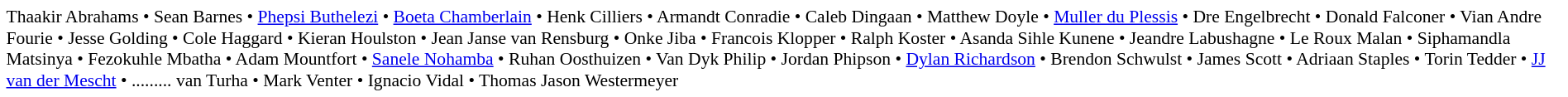<table cellpadding="2" style="border: 1px solid white; font-size:90%;">
<tr>
<td style="text-align:left;">Thaakir Abrahams • Sean Barnes • <a href='#'>Phepsi Buthelezi</a> • <a href='#'>Boeta Chamberlain</a> • Henk Cilliers • Armandt Conradie • Caleb Dingaan • Matthew Doyle • <a href='#'>Muller du Plessis</a> • Dre Engelbrecht • Donald Falconer • Vian Andre Fourie • Jesse Golding • Cole Haggard • Kieran Houlston • Jean Janse van Rensburg • Onke Jiba • Francois Klopper • Ralph Koster • Asanda Sihle Kunene • Jeandre Labushagne • Le Roux Malan • Siphamandla Matsinya • Fezokuhle Mbatha • Adam Mountfort • <a href='#'>Sanele Nohamba</a> • Ruhan Oosthuizen • Van Dyk Philip • Jordan Phipson • <a href='#'>Dylan Richardson</a> • Brendon Schwulst • James Scott • Adriaan Staples • Torin Tedder • <a href='#'>JJ van der Mescht</a> • ......... van Turha • Mark Venter • Ignacio Vidal • Thomas Jason Westermeyer</td>
</tr>
</table>
